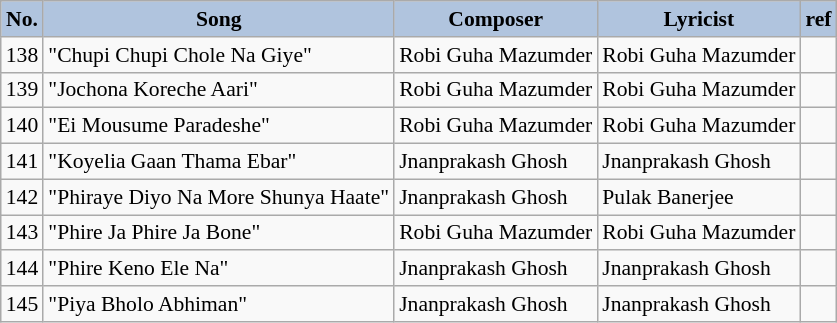<table class="wikitable" style="font-size:90%">
<tr>
<th style="background:#B0C4DE;">No.</th>
<th style="background:#B0C4DE;">Song</th>
<th style="background:#B0C4DE;">Composer</th>
<th style="background:#B0C4DE;">Lyricist</th>
<th style="background:#B0C4DE;">ref</th>
</tr>
<tr>
<td>138</td>
<td>"Chupi Chupi Chole Na Giye"</td>
<td>Robi Guha Mazumder</td>
<td>Robi Guha Mazumder</td>
<td></td>
</tr>
<tr>
<td>139</td>
<td>"Jochona Koreche Aari"</td>
<td>Robi Guha Mazumder</td>
<td>Robi Guha Mazumder</td>
<td></td>
</tr>
<tr>
<td>140</td>
<td>"Ei Mousume Paradeshe"</td>
<td>Robi Guha Mazumder</td>
<td>Robi Guha Mazumder</td>
<td></td>
</tr>
<tr>
<td>141</td>
<td>"Koyelia Gaan Thama Ebar"</td>
<td>Jnanprakash Ghosh</td>
<td>Jnanprakash Ghosh</td>
<td></td>
</tr>
<tr>
<td>142</td>
<td>"Phiraye Diyo Na More Shunya Haate"</td>
<td>Jnanprakash Ghosh</td>
<td>Pulak Banerjee</td>
<td></td>
</tr>
<tr>
<td>143</td>
<td>"Phire Ja Phire Ja Bone"</td>
<td>Robi Guha Mazumder</td>
<td>Robi Guha Mazumder</td>
<td></td>
</tr>
<tr>
<td>144</td>
<td>"Phire Keno Ele Na"</td>
<td>Jnanprakash Ghosh</td>
<td>Jnanprakash Ghosh</td>
<td></td>
</tr>
<tr>
<td>145</td>
<td>"Piya Bholo Abhiman"</td>
<td>Jnanprakash Ghosh</td>
<td>Jnanprakash Ghosh</td>
<td></td>
</tr>
</table>
